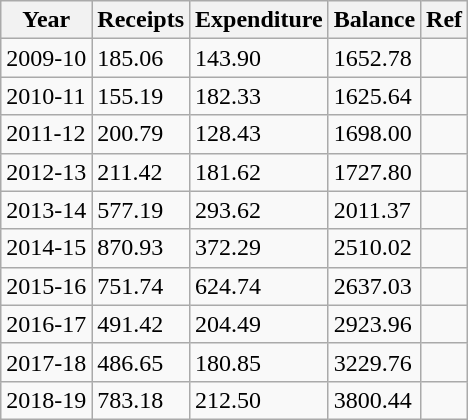<table class="wikitable">
<tr>
<th>Year</th>
<th>Receipts</th>
<th>Expenditure</th>
<th>Balance</th>
<th>Ref</th>
</tr>
<tr>
<td>2009-10</td>
<td>185.06</td>
<td>143.90</td>
<td>1652.78</td>
<td></td>
</tr>
<tr>
<td>2010-11</td>
<td>155.19</td>
<td>182.33</td>
<td>1625.64</td>
<td></td>
</tr>
<tr>
<td>2011-12</td>
<td>200.79</td>
<td>128.43</td>
<td>1698.00</td>
<td></td>
</tr>
<tr>
<td>2012-13</td>
<td>211.42</td>
<td>181.62</td>
<td>1727.80</td>
<td></td>
</tr>
<tr>
<td>2013-14</td>
<td>577.19</td>
<td>293.62</td>
<td>2011.37</td>
<td></td>
</tr>
<tr>
<td>2014-15</td>
<td>870.93</td>
<td>372.29</td>
<td>2510.02</td>
<td></td>
</tr>
<tr>
<td>2015-16</td>
<td>751.74</td>
<td>624.74</td>
<td>2637.03</td>
<td></td>
</tr>
<tr>
<td>2016-17</td>
<td>491.42</td>
<td>204.49</td>
<td>2923.96</td>
<td></td>
</tr>
<tr>
<td>2017-18</td>
<td>486.65</td>
<td>180.85</td>
<td>3229.76</td>
<td></td>
</tr>
<tr>
<td>2018-19</td>
<td>783.18</td>
<td>212.50</td>
<td>3800.44</td>
<td></td>
</tr>
</table>
